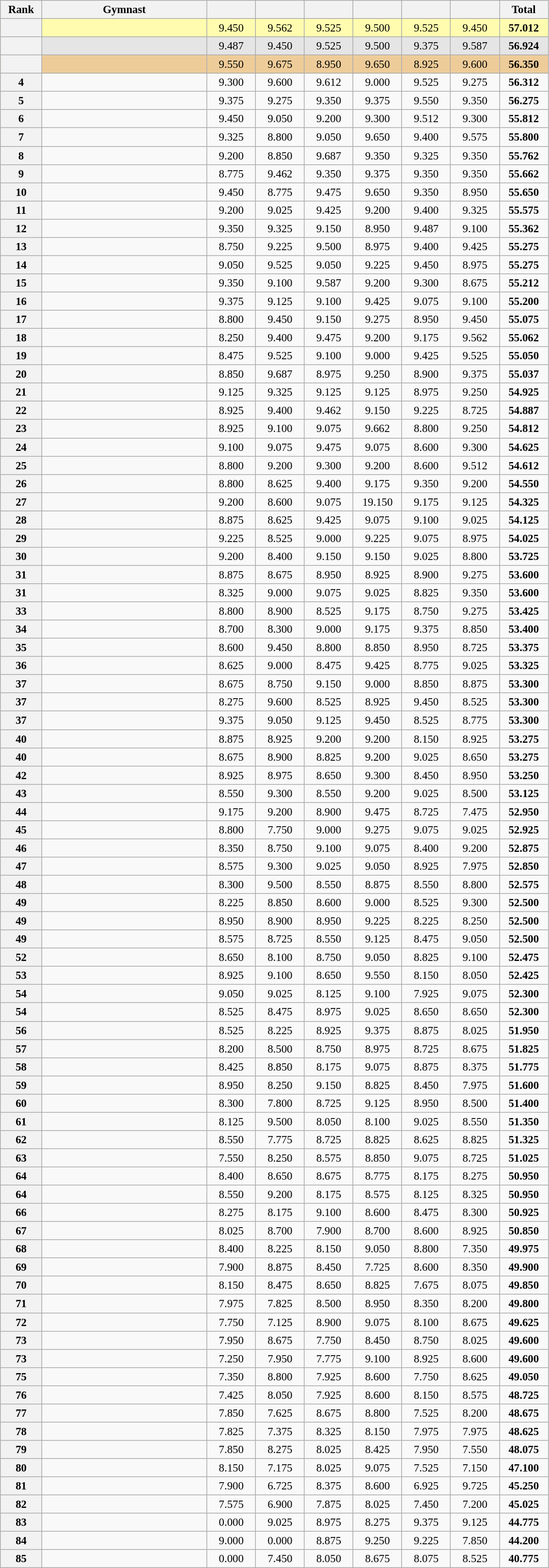<table class="wikitable sortable" style="text-align:center; font-size:95%">
<tr>
<th scope="col" style="width:50px;">Rank</th>
<th scope="col" style="width:220px;">Gymnast</th>
<th scope="col" style="width:60px;"></th>
<th scope="col" style="width:60px;"></th>
<th scope="col" style="width:60px;"></th>
<th scope="col" style="width:60px;"></th>
<th scope="col" style="width:60px;"></th>
<th scope="col" style="width:60px;"></th>
<th scope="col" style="width:60px;">Total</th>
</tr>
<tr style="background:#fffcaf;">
<th scope=row style="text-align:center"></th>
<td align=left></td>
<td>9.450</td>
<td>9.562</td>
<td>9.525</td>
<td>9.500</td>
<td>9.525</td>
<td>9.450</td>
<td><strong>57.012</strong></td>
</tr>
<tr style="background:#e5e5e5;">
<th scope=row style="text-align:center"></th>
<td align=left></td>
<td>9.487</td>
<td>9.450</td>
<td>9.525</td>
<td>9.500</td>
<td>9.375</td>
<td>9.587</td>
<td><strong>56.924</strong></td>
</tr>
<tr style="background:#ec9;">
<th scope=row style="text-align:center"></th>
<td align=left></td>
<td>9.550</td>
<td>9.675</td>
<td>8.950</td>
<td>9.650</td>
<td>8.925</td>
<td>9.600</td>
<td><strong>56.350</strong></td>
</tr>
<tr>
<th scope=row style="text-align:center">4</th>
<td align=left></td>
<td>9.300</td>
<td>9.600</td>
<td>9.612</td>
<td>9.000</td>
<td>9.525</td>
<td>9.275</td>
<td><strong>56.312</strong></td>
</tr>
<tr>
<th scope=row style="text-align:center">5</th>
<td align=left></td>
<td>9.375</td>
<td>9.275</td>
<td>9.350</td>
<td>9.375</td>
<td>9.550</td>
<td>9.350</td>
<td><strong>56.275</strong></td>
</tr>
<tr>
<th scope=row style="text-align:center">6</th>
<td align=left></td>
<td>9.450</td>
<td>9.050</td>
<td>9.200</td>
<td>9.300</td>
<td>9.512</td>
<td>9.300</td>
<td><strong>55.812</strong></td>
</tr>
<tr>
<th scope=row style="text-align:center">7</th>
<td align=left></td>
<td>9.325</td>
<td>8.800</td>
<td>9.050</td>
<td>9.650</td>
<td>9.400</td>
<td>9.575</td>
<td><strong>55.800</strong></td>
</tr>
<tr>
<th scope=row style="text-align:center">8</th>
<td align=left></td>
<td>9.200</td>
<td>8.850</td>
<td>9.687</td>
<td>9.350</td>
<td>9.325</td>
<td>9.350</td>
<td><strong>55.762</strong></td>
</tr>
<tr>
<th scope=row style="text-align:center">9</th>
<td align=left></td>
<td>8.775</td>
<td>9.462</td>
<td>9.350</td>
<td>9.375</td>
<td>9.350</td>
<td>9.350</td>
<td><strong>55.662</strong></td>
</tr>
<tr>
<th scope=row style="text-align:center">10</th>
<td align=left></td>
<td>9.450</td>
<td>8.775</td>
<td>9.475</td>
<td>9.650</td>
<td>9.350</td>
<td>8.950</td>
<td><strong>55.650</strong></td>
</tr>
<tr>
<th scope=row style="text-align:center">11</th>
<td align=left></td>
<td>9.200</td>
<td>9.025</td>
<td>9.425</td>
<td>9.200</td>
<td>9.400</td>
<td>9.325</td>
<td><strong>55.575</strong></td>
</tr>
<tr>
<th scope=row style="text-align:center">12</th>
<td align=left></td>
<td>9.350</td>
<td>9.325</td>
<td>9.150</td>
<td>8.950</td>
<td>9.487</td>
<td>9.100</td>
<td><strong>55.362</strong></td>
</tr>
<tr>
<th scope=row style="text-align:center">13</th>
<td align=left></td>
<td>8.750</td>
<td>9.225</td>
<td>9.500</td>
<td>8.975</td>
<td>9.400</td>
<td>9.425</td>
<td><strong>55.275</strong></td>
</tr>
<tr>
<th scope=row style="text-align:center">14</th>
<td align=left></td>
<td>9.050</td>
<td>9.525</td>
<td>9.050</td>
<td>9.225</td>
<td>9.450</td>
<td>8.975</td>
<td><strong>55.275</strong></td>
</tr>
<tr>
<th scope=row style="text-align:center">15</th>
<td align=left></td>
<td>9.350</td>
<td>9.100</td>
<td>9.587</td>
<td>9.200</td>
<td>9.300</td>
<td>8.675</td>
<td><strong>55.212</strong></td>
</tr>
<tr>
<th scope=row style="text-align:center">16</th>
<td align=left></td>
<td>9.375</td>
<td>9.125</td>
<td>9.100</td>
<td>9.425</td>
<td>9.075</td>
<td>9.100</td>
<td><strong>55.200</strong></td>
</tr>
<tr>
<th scope=row style="text-align:center">17</th>
<td align=left></td>
<td>8.800</td>
<td>9.450</td>
<td>9.150</td>
<td>9.275</td>
<td>8.950</td>
<td>9.450</td>
<td><strong>55.075</strong></td>
</tr>
<tr>
<th scope=row style="text-align:center">18</th>
<td align=left></td>
<td>8.250</td>
<td>9.400</td>
<td>9.475</td>
<td>9.200</td>
<td>9.175</td>
<td>9.562</td>
<td><strong>55.062</strong></td>
</tr>
<tr>
<th scope=row style="text-align:center">19</th>
<td align=left></td>
<td>8.475</td>
<td>9.525</td>
<td>9.100</td>
<td>9.000</td>
<td>9.425</td>
<td>9.525</td>
<td><strong>55.050</strong></td>
</tr>
<tr>
<th scope=row style="text-align:center">20</th>
<td align=left></td>
<td>8.850</td>
<td>9.687</td>
<td>8.975</td>
<td>9.250</td>
<td>8.900</td>
<td>9.375</td>
<td><strong>55.037</strong></td>
</tr>
<tr>
<th scope=row style="text-align:center">21</th>
<td align=left></td>
<td>9.125</td>
<td>9.325</td>
<td>9.125</td>
<td>9.125</td>
<td>8.975</td>
<td>9.250</td>
<td><strong>54.925</strong></td>
</tr>
<tr>
<th scope=row style="text-align:center">22</th>
<td align=left></td>
<td>8.925</td>
<td>9.400</td>
<td>9.462</td>
<td>9.150</td>
<td>9.225</td>
<td>8.725</td>
<td><strong>54.887</strong></td>
</tr>
<tr>
<th scope=row style="text-align:center">23</th>
<td align=left></td>
<td>8.925</td>
<td>9.100</td>
<td>9.075</td>
<td>9.662</td>
<td>8.800</td>
<td>9.250</td>
<td><strong>54.812</strong></td>
</tr>
<tr>
<th scope=row style="text-align:center">24</th>
<td align=left></td>
<td>9.100</td>
<td>9.075</td>
<td>9.475</td>
<td>9.075</td>
<td>8.600</td>
<td>9.300</td>
<td><strong>54.625</strong></td>
</tr>
<tr>
<th scope=row style="text-align:center">25</th>
<td align=left></td>
<td>8.800</td>
<td>9.200</td>
<td>9.300</td>
<td>9.200</td>
<td>8.600</td>
<td>9.512</td>
<td><strong>54.612</strong></td>
</tr>
<tr>
<th scope=row style="text-align:center">26</th>
<td align=left></td>
<td>8.800</td>
<td>8.625</td>
<td>9.400</td>
<td>9.175</td>
<td>9.350</td>
<td>9.200</td>
<td><strong>54.550</strong></td>
</tr>
<tr>
<th scope=row style="text-align:center">27</th>
<td align=left></td>
<td>9.200</td>
<td>8.600</td>
<td>9.075</td>
<td>19.150</td>
<td>9.175</td>
<td>9.125</td>
<td><strong>54.325</strong></td>
</tr>
<tr>
<th scope=row style="text-align:center">28</th>
<td align=left></td>
<td>8.875</td>
<td>8.625</td>
<td>9.425</td>
<td>9.075</td>
<td>9.100</td>
<td>9.025</td>
<td><strong>54.125</strong></td>
</tr>
<tr>
<th scope=row style="text-align:center">29</th>
<td align=left></td>
<td>9.225</td>
<td>8.525</td>
<td>9.000</td>
<td>9.225</td>
<td>9.075</td>
<td>8.975</td>
<td><strong>54.025</strong></td>
</tr>
<tr>
<th scope=row style="text-align:center">30</th>
<td align=left></td>
<td>9.200</td>
<td>8.400</td>
<td>9.150</td>
<td>9.150</td>
<td>9.025</td>
<td>8.800</td>
<td><strong>53.725</strong></td>
</tr>
<tr>
<th scope=row style="text-align:center">31</th>
<td align=left></td>
<td>8.875</td>
<td>8.675</td>
<td>8.950</td>
<td>8.925</td>
<td>8.900</td>
<td>9.275</td>
<td><strong>53.600</strong></td>
</tr>
<tr>
<th scope=row style="text-align:center">31</th>
<td align=left></td>
<td>8.325</td>
<td>9.000</td>
<td>9.075</td>
<td>9.025</td>
<td>8.825</td>
<td>9.350</td>
<td><strong>53.600</strong></td>
</tr>
<tr>
<th scope=row style="text-align:center">33</th>
<td align=left></td>
<td>8.800</td>
<td>8.900</td>
<td>8.525</td>
<td>9.175</td>
<td>8.750</td>
<td>9.275</td>
<td><strong>53.425</strong></td>
</tr>
<tr>
<th scope=row style="text-align:center">34</th>
<td align=left></td>
<td>8.700</td>
<td>8.300</td>
<td>9.000</td>
<td>9.175</td>
<td>9.375</td>
<td>8.850</td>
<td><strong>53.400</strong></td>
</tr>
<tr>
<th scope=row style="text-align:center">35</th>
<td align=left></td>
<td>8.600</td>
<td>9.450</td>
<td>8.800</td>
<td>8.850</td>
<td>8.950</td>
<td>8.725</td>
<td><strong>53.375</strong></td>
</tr>
<tr>
<th scope=row style="text-align:center">36</th>
<td align=left></td>
<td>8.625</td>
<td>9.000</td>
<td>8.475</td>
<td>9.425</td>
<td>8.775</td>
<td>9.025</td>
<td><strong>53.325</strong></td>
</tr>
<tr>
<th scope=row style="text-align:center">37</th>
<td align=left></td>
<td>8.675</td>
<td>8.750</td>
<td>9.150</td>
<td>9.000</td>
<td>8.850</td>
<td>8.875</td>
<td><strong>53.300</strong></td>
</tr>
<tr>
<th scope=row style="text-align:center">37</th>
<td align=left></td>
<td>8.275</td>
<td>9.600</td>
<td>8.525</td>
<td>8.925</td>
<td>9.450</td>
<td>8.525</td>
<td><strong>53.300</strong></td>
</tr>
<tr>
<th scope=row style="text-align:center">37</th>
<td align=left></td>
<td>9.375</td>
<td>9.050</td>
<td>9.125</td>
<td>9.450</td>
<td>8.525</td>
<td>8.775</td>
<td><strong>53.300</strong></td>
</tr>
<tr>
<th scope=row style="text-align:center">40</th>
<td align=left></td>
<td>8.875</td>
<td>8.925</td>
<td>9.200</td>
<td>9.200</td>
<td>8.150</td>
<td>8.925</td>
<td><strong>53.275</strong></td>
</tr>
<tr>
<th scope=row style="text-align:center">40</th>
<td align=left></td>
<td>8.675</td>
<td>8.900</td>
<td>8.825</td>
<td>9.200</td>
<td>9.025</td>
<td>8.650</td>
<td><strong>53.275</strong></td>
</tr>
<tr>
<th scope=row style="text-align:center">42</th>
<td align=left></td>
<td>8.925</td>
<td>8.975</td>
<td>8.650</td>
<td>9.300</td>
<td>8.450</td>
<td>8.950</td>
<td><strong>53.250</strong></td>
</tr>
<tr>
<th scope=row style="text-align:center">43</th>
<td align=left></td>
<td>8.550</td>
<td>9.300</td>
<td>8.550</td>
<td>9.200</td>
<td>9.025</td>
<td>8.500</td>
<td><strong>53.125</strong></td>
</tr>
<tr>
<th scope=row style="text-align:center">44</th>
<td align=left></td>
<td>9.175</td>
<td>9.200</td>
<td>8.900</td>
<td>9.475</td>
<td>8.725</td>
<td>7.475</td>
<td><strong>52.950</strong></td>
</tr>
<tr>
<th scope=row style="text-align:center">45</th>
<td align=left></td>
<td>8.800</td>
<td>7.750</td>
<td>9.000</td>
<td>9.275</td>
<td>9.075</td>
<td>9.025</td>
<td><strong>52.925</strong></td>
</tr>
<tr>
<th scope=row style="text-align:center">46</th>
<td align=left></td>
<td>8.350</td>
<td>8.750</td>
<td>9.100</td>
<td>9.075</td>
<td>8.400</td>
<td>9.200</td>
<td><strong>52.875</strong></td>
</tr>
<tr>
<th scope=row style="text-align:center">47</th>
<td align=left></td>
<td>8.575</td>
<td>9.300</td>
<td>9.025</td>
<td>9.050</td>
<td>8.925</td>
<td>7.975</td>
<td><strong>52.850</strong></td>
</tr>
<tr>
<th scope=row style="text-align:center">48</th>
<td align=left></td>
<td>8.300</td>
<td>9.500</td>
<td>8.550</td>
<td>8.875</td>
<td>8.550</td>
<td>8.800</td>
<td><strong>52.575</strong></td>
</tr>
<tr>
<th scope=row style="text-align:center">49</th>
<td align=left></td>
<td>8.225</td>
<td>8.850</td>
<td>8.600</td>
<td>9.000</td>
<td>8.525</td>
<td>9.300</td>
<td><strong>52.500</strong></td>
</tr>
<tr>
<th scope=row style="text-align:center">49</th>
<td align=left></td>
<td>8.950</td>
<td>8.900</td>
<td>8.950</td>
<td>9.225</td>
<td>8.225</td>
<td>8.250</td>
<td><strong>52.500</strong></td>
</tr>
<tr>
<th scope=row style="text-align:center">49</th>
<td align=left></td>
<td>8.575</td>
<td>8.725</td>
<td>8.550</td>
<td>9.125</td>
<td>8.475</td>
<td>9.050</td>
<td><strong>52.500</strong></td>
</tr>
<tr>
<th scope=row style="text-align:center">52</th>
<td align=left></td>
<td>8.650</td>
<td>8.100</td>
<td>8.750</td>
<td>9.050</td>
<td>8.825</td>
<td>9.100</td>
<td><strong>52.475</strong></td>
</tr>
<tr>
<th scope=row style="text-align:center">53</th>
<td align=left></td>
<td>8.925</td>
<td>9.100</td>
<td>8.650</td>
<td>9.550</td>
<td>8.150</td>
<td>8.050</td>
<td><strong>52.425</strong></td>
</tr>
<tr>
<th scope=row style="text-align:center">54</th>
<td align=left></td>
<td>9.050</td>
<td>9.025</td>
<td>8.125</td>
<td>9.100</td>
<td>7.925</td>
<td>9.075</td>
<td><strong>52.300</strong></td>
</tr>
<tr>
<th scope=row style="text-align:center">54</th>
<td align=left></td>
<td>8.525</td>
<td>8.475</td>
<td>8.975</td>
<td>9.025</td>
<td>8.650</td>
<td>8.650</td>
<td><strong>52.300</strong></td>
</tr>
<tr>
<th scope=row style="text-align:center">56</th>
<td align=left></td>
<td>8.525</td>
<td>8.225</td>
<td>8.925</td>
<td>9.375</td>
<td>8.875</td>
<td>8.025</td>
<td><strong>51.950</strong></td>
</tr>
<tr>
<th scope=row style="text-align:center">57</th>
<td align=left></td>
<td>8.200</td>
<td>8.500</td>
<td>8.750</td>
<td>8.975</td>
<td>8.725</td>
<td>8.675</td>
<td><strong>51.825</strong></td>
</tr>
<tr>
<th scope=row style="text-align:center">58</th>
<td align=left></td>
<td>8.425</td>
<td>8.850</td>
<td>8.175</td>
<td>9.075</td>
<td>8.875</td>
<td>8.375</td>
<td><strong>51.775</strong></td>
</tr>
<tr>
<th scope=row style="text-align:center">59</th>
<td align=left></td>
<td>8.950</td>
<td>8.250</td>
<td>9.150</td>
<td>8.825</td>
<td>8.450</td>
<td>7.975</td>
<td><strong>51.600</strong></td>
</tr>
<tr>
<th scope=row style="text-align:center">60</th>
<td align=left></td>
<td>8.300</td>
<td>7.800</td>
<td>8.725</td>
<td>9.125</td>
<td>8.950</td>
<td>8.500</td>
<td><strong>51.400</strong></td>
</tr>
<tr>
<th scope=row style="text-align:center">61</th>
<td align=left></td>
<td>8.125</td>
<td>9.500</td>
<td>8.050</td>
<td>8.100</td>
<td>9.025</td>
<td>8.550</td>
<td><strong>51.350</strong></td>
</tr>
<tr>
<th scope=row style="text-align:center">62</th>
<td align=left></td>
<td>8.550</td>
<td>7.775</td>
<td>8.725</td>
<td>8.825</td>
<td>8.625</td>
<td>8.825</td>
<td><strong>51.325</strong></td>
</tr>
<tr>
<th scope=row style="text-align:center">63</th>
<td align=left></td>
<td>7.550</td>
<td>8.250</td>
<td>8.575</td>
<td>8.850</td>
<td>9.075</td>
<td>8.725</td>
<td><strong>51.025</strong></td>
</tr>
<tr>
<th scope=row style="text-align:center">64</th>
<td align=left></td>
<td>8.400</td>
<td>8.650</td>
<td>8.675</td>
<td>8.775</td>
<td>8.175</td>
<td>8.275</td>
<td><strong>50.950</strong></td>
</tr>
<tr>
<th scope=row style="text-align:center">64</th>
<td align=left></td>
<td>8.550</td>
<td>9.200</td>
<td>8.175</td>
<td>8.575</td>
<td>8.125</td>
<td>8.325</td>
<td><strong>50.950</strong></td>
</tr>
<tr>
<th scope=row style="text-align:center">66</th>
<td align=left></td>
<td>8.275</td>
<td>8.175</td>
<td>9.100</td>
<td>8.600</td>
<td>8.475</td>
<td>8.300</td>
<td><strong>50.925</strong></td>
</tr>
<tr>
<th scope=row style="text-align:center">67</th>
<td align=left></td>
<td>8.025</td>
<td>8.700</td>
<td>7.900</td>
<td>8.700</td>
<td>8.600</td>
<td>8.925</td>
<td><strong>50.850</strong></td>
</tr>
<tr>
<th scope=row style="text-align:center">68</th>
<td align=left></td>
<td>8.400</td>
<td>8.225</td>
<td>8.150</td>
<td>9.050</td>
<td>8.800</td>
<td>7.350</td>
<td><strong>49.975</strong></td>
</tr>
<tr>
<th scope=row style="text-align:center">69</th>
<td align=left></td>
<td>7.900</td>
<td>8.875</td>
<td>8.450</td>
<td>7.725</td>
<td>8.600</td>
<td>8.350</td>
<td><strong>49.900</strong></td>
</tr>
<tr>
<th scope=row style="text-align:center">70</th>
<td align=left></td>
<td>8.150</td>
<td>8.475</td>
<td>8.650</td>
<td>8.825</td>
<td>7.675</td>
<td>8.075</td>
<td><strong>49.850</strong></td>
</tr>
<tr>
<th scope=row style="text-align:center">71</th>
<td align=left></td>
<td>7.975</td>
<td>7.825</td>
<td>8.500</td>
<td>8.950</td>
<td>8.350</td>
<td>8.200</td>
<td><strong>49.800</strong></td>
</tr>
<tr>
<th scope=row style="text-align:center">72</th>
<td align=left></td>
<td>7.750</td>
<td>7.125</td>
<td>8.900</td>
<td>9.075</td>
<td>8.100</td>
<td>8.675</td>
<td><strong>49.625</strong></td>
</tr>
<tr>
<th scope=row style="text-align:center">73</th>
<td align=left></td>
<td>7.950</td>
<td>8.675</td>
<td>7.750</td>
<td>8.450</td>
<td>8.750</td>
<td>8.025</td>
<td><strong>49.600</strong></td>
</tr>
<tr>
<th scope=row style="text-align:center">73</th>
<td align=left></td>
<td>7.250</td>
<td>7.950</td>
<td>7.775</td>
<td>9.100</td>
<td>8.925</td>
<td>8.600</td>
<td><strong>49.600</strong></td>
</tr>
<tr>
<th scope=row style="text-align:center">75</th>
<td align=left></td>
<td>7.350</td>
<td>8.800</td>
<td>7.925</td>
<td>8.600</td>
<td>7.750</td>
<td>8.625</td>
<td><strong>49.050</strong></td>
</tr>
<tr>
<th scope=row style="text-align:center">76</th>
<td align=left></td>
<td>7.425</td>
<td>8.050</td>
<td>7.925</td>
<td>8.600</td>
<td>8.150</td>
<td>8.575</td>
<td><strong>48.725</strong></td>
</tr>
<tr>
<th scope=row style="text-align:center">77</th>
<td align=left></td>
<td>7.850</td>
<td>7.625</td>
<td>8.675</td>
<td>8.800</td>
<td>7.525</td>
<td>8.200</td>
<td><strong>48.675</strong></td>
</tr>
<tr>
<th scope=row style="text-align:center">78</th>
<td align=left></td>
<td>7.825</td>
<td>7.375</td>
<td>8.325</td>
<td>8.150</td>
<td>7.975</td>
<td>7.975</td>
<td><strong>48.625</strong></td>
</tr>
<tr>
<th scope=row style="text-align:center">79</th>
<td align=left></td>
<td>7.850</td>
<td>8.275</td>
<td>8.025</td>
<td>8.425</td>
<td>7.950</td>
<td>7.550</td>
<td><strong>48.075</strong></td>
</tr>
<tr>
<th scope=row style="text-align:center">80</th>
<td align=left></td>
<td>8.150</td>
<td>7.175</td>
<td>8.025</td>
<td>9.075</td>
<td>7.525</td>
<td>7.150</td>
<td><strong>47.100</strong></td>
</tr>
<tr>
<th scope=row style="text-align:center">81</th>
<td align=left></td>
<td>7.900</td>
<td>6.725</td>
<td>8.375</td>
<td>8.600</td>
<td>6.925</td>
<td>9.725</td>
<td><strong>45.250</strong></td>
</tr>
<tr>
<th scope=row style="text-align:center">82</th>
<td align=left></td>
<td>7.575</td>
<td>6.900</td>
<td>7.875</td>
<td>8.025</td>
<td>7.450</td>
<td>7.200</td>
<td><strong>45.025</strong></td>
</tr>
<tr>
<th scope=row style="text-align:center">83</th>
<td align=left></td>
<td>0.000</td>
<td>9.025</td>
<td>8.975</td>
<td>8.275</td>
<td>9.375</td>
<td>9.125</td>
<td><strong>44.775</strong></td>
</tr>
<tr>
<th scope=row style="text-align:center">84</th>
<td align=left></td>
<td>9.000</td>
<td>0.000</td>
<td>8.875</td>
<td>9.250</td>
<td>9.225</td>
<td>7.850</td>
<td><strong>44.200</strong></td>
</tr>
<tr>
<th scope=row style="text-align:center">85</th>
<td align=left></td>
<td>0.000</td>
<td>7.450</td>
<td>8.050</td>
<td>8.675</td>
<td>8.075</td>
<td>8.525</td>
<td><strong>40.775</strong></td>
</tr>
</table>
